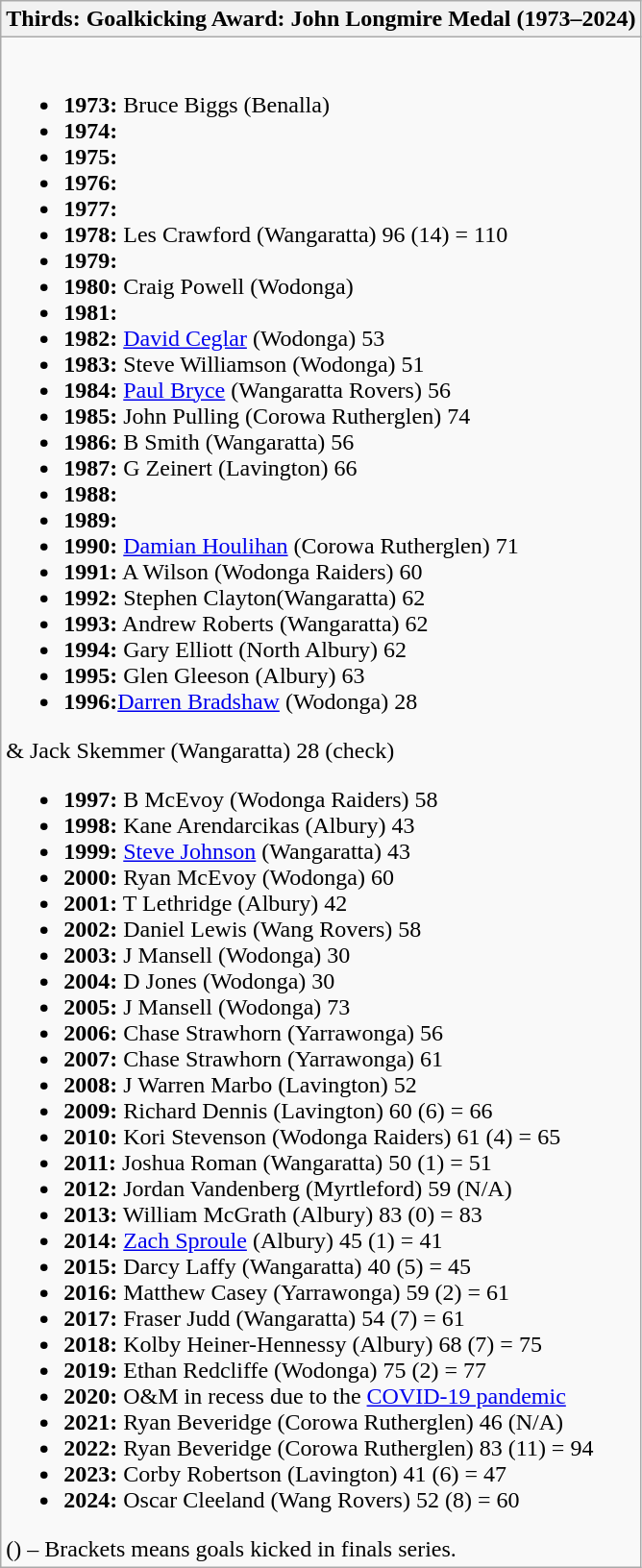<table class="wikitable collapsible collapsed">
<tr>
<th>Thirds: Goalkicking Award: John Longmire Medal (1973–2024)</th>
</tr>
<tr>
<td><br><ul><li><strong>1973:</strong> Bruce Biggs (Benalla)</li><li><strong>1974:</strong></li><li><strong>1975:</strong></li><li><strong>1976:</strong></li><li><strong>1977:</strong></li><li><strong>1978:</strong> Les Crawford     (Wangaratta)             96 (14) = 110</li><li><strong>1979:</strong></li><li><strong>1980:</strong> Craig Powell     (Wodonga)</li><li><strong>1981:</strong></li><li><strong>1982:</strong> <a href='#'>David Ceglar</a> (Wodonga)                53</li><li><strong>1983:</strong> Steve Williamson (Wodonga)                51</li><li><strong>1984:</strong> <a href='#'>Paul Bryce</a>   (Wangaratta Rovers)      56</li><li><strong>1985:</strong> John Pulling     (Corowa Rutherglen)      74</li><li><strong>1986:</strong> B Smith          (Wangaratta)             56</li><li><strong>1987:</strong> G Zeinert        (Lavington)              66</li><li><strong>1988:</strong></li><li><strong>1989:</strong></li><li><strong>1990:</strong> <a href='#'>Damian Houlihan</a> (Corowa Rutherglen)   71</li><li><strong>1991:</strong> A Wilson       (Wodonga Raiders)          60</li><li><strong>1992:</strong> Stephen Clayton(Wangaratta)               62</li><li><strong>1993:</strong> Andrew Roberts (Wangaratta)               62</li><li><strong>1994:</strong> Gary Elliott   (North Albury)             62</li><li><strong>1995:</strong> Glen Gleeson   (Albury)                   63</li><li><strong>1996:</strong><a href='#'>Darren Bradshaw</a> (Wodonga) 28</li></ul>&            Jack Skemmer (Wangaratta) 28 (check)<ul><li><strong>1997:</strong> B McEvoy      (Wodonga Raiders)           58</li><li><strong>1998:</strong> Kane Arendarcikas (Albury)                43</li><li><strong>1999:</strong> <a href='#'>Steve Johnson</a> (Wangaratta) 43</li><li><strong>2000:</strong> Ryan McEvoy    (Wodonga)                  60</li><li><strong>2001:</strong> T Lethridge    (Albury)                   42</li><li><strong>2002:</strong> Daniel Lewis   (Wang Rovers)              58</li><li><strong>2003:</strong> J Mansell      (Wodonga)                  30</li><li><strong>2004:</strong> D Jones        (Wodonga)                  30</li><li><strong>2005:</strong> J Mansell      (Wodonga)                  73</li><li><strong>2006:</strong> Chase Strawhorn       (Yarrawonga)        56</li><li><strong>2007:</strong> Chase Strawhorn       (Yarrawonga)        61</li><li><strong>2008:</strong> J Warren Marbo        (Lavington)         52</li><li><strong>2009:</strong> Richard Dennis        (Lavington)         60 (6) = 66</li><li><strong>2010:</strong> Kori Stevenson        (Wodonga Raiders)   61 (4) = 65</li><li><strong>2011:</strong> Joshua Roman          (Wangaratta)        50 (1) = 51</li><li><strong>2012:</strong> Jordan Vandenberg     (Myrtleford)        59 (N/A)</li><li><strong>2013:</strong> William McGrath       (Albury)            83 (0) = 83</li><li><strong>2014:</strong> <a href='#'>Zach Sproule</a>      (Albury)            45 (1) = 41</li><li><strong>2015:</strong> Darcy Laffy           (Wangaratta)        40 (5) = 45</li><li><strong>2016:</strong> Matthew Casey         (Yarrawonga)        59 (2) = 61</li><li><strong>2017:</strong> Fraser Judd           (Wangaratta)        54 (7) = 61</li><li><strong>2018:</strong> Kolby Heiner-Hennessy (Albury)            68 (7) = 75</li><li><strong>2019:</strong> Ethan Redcliffe       (Wodonga)           75 (2) = 77</li><li><strong>2020:</strong> O&M in recess due to the <a href='#'>COVID-19 pandemic</a></li><li><strong>2021:</strong> Ryan Beveridge        (Corowa Rutherglen) 46 (N/A)</li><li><strong>2022:</strong> Ryan Beveridge        (Corowa Rutherglen) 83 (11) = 94</li><li><strong>2023:</strong> Corby Robertson       (Lavington)         41 (6)  = 47</li><li><strong>2024:</strong> Oscar Cleeland        (Wang Rovers)       52 (8)  = 60</li></ul>() – Brackets means goals kicked in finals series.
</td>
</tr>
</table>
